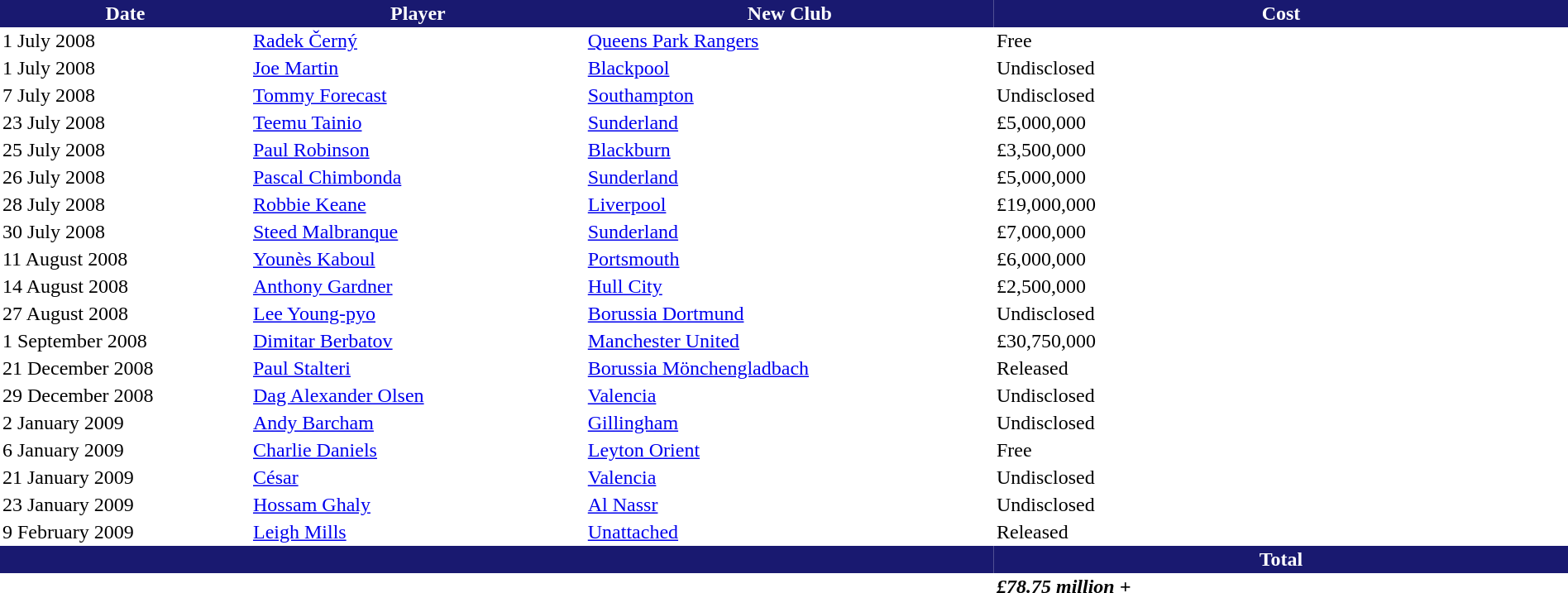<table border="0" cellspacing="0" cellpadding="2">
<tr style="background:#191970; color:white;">
<th width=5%>Date</th>
<th width=7%>Player</th>
<th width=8%>New Club</th>
<th width=12%>Cost</th>
</tr>
<tr>
<td>1 July 2008</td>
<td> <a href='#'>Radek Černý</a></td>
<td> <a href='#'>Queens Park Rangers</a></td>
<td>Free</td>
</tr>
<tr>
<td>1 July 2008</td>
<td> <a href='#'>Joe Martin</a></td>
<td> <a href='#'>Blackpool</a></td>
<td>Undisclosed</td>
</tr>
<tr>
<td>7 July 2008</td>
<td> <a href='#'>Tommy Forecast</a></td>
<td> <a href='#'>Southampton</a></td>
<td>Undisclosed</td>
</tr>
<tr>
<td>23 July 2008</td>
<td> <a href='#'>Teemu Tainio</a></td>
<td> <a href='#'>Sunderland</a></td>
<td>£5,000,000</td>
</tr>
<tr>
<td>25 July 2008</td>
<td> <a href='#'>Paul Robinson</a></td>
<td> <a href='#'>Blackburn</a></td>
<td>£3,500,000</td>
</tr>
<tr>
<td>26 July 2008</td>
<td> <a href='#'>Pascal Chimbonda</a></td>
<td> <a href='#'>Sunderland</a></td>
<td>£5,000,000</td>
</tr>
<tr>
<td>28 July 2008</td>
<td> <a href='#'>Robbie Keane</a></td>
<td> <a href='#'>Liverpool</a></td>
<td>£19,000,000</td>
</tr>
<tr>
<td>30 July 2008</td>
<td> <a href='#'>Steed Malbranque</a></td>
<td> <a href='#'>Sunderland</a></td>
<td>£7,000,000</td>
</tr>
<tr>
<td>11 August 2008</td>
<td> <a href='#'>Younès Kaboul</a></td>
<td> <a href='#'>Portsmouth</a></td>
<td>£6,000,000</td>
</tr>
<tr>
<td>14 August 2008</td>
<td> <a href='#'>Anthony Gardner</a></td>
<td> <a href='#'>Hull City</a></td>
<td>£2,500,000</td>
</tr>
<tr>
<td>27 August 2008</td>
<td> <a href='#'>Lee Young-pyo</a></td>
<td> <a href='#'>Borussia Dortmund</a></td>
<td>Undisclosed</td>
</tr>
<tr>
<td>1 September 2008</td>
<td> <a href='#'>Dimitar Berbatov</a></td>
<td> <a href='#'>Manchester United</a></td>
<td>£30,750,000</td>
</tr>
<tr>
<td>21 December 2008</td>
<td> <a href='#'>Paul Stalteri</a></td>
<td> <a href='#'>Borussia Mönchengladbach</a></td>
<td>Released</td>
</tr>
<tr>
<td>29 December 2008</td>
<td> <a href='#'>Dag Alexander Olsen</a></td>
<td> <a href='#'>Valencia</a></td>
<td>Undisclosed</td>
</tr>
<tr>
<td>2 January 2009</td>
<td> <a href='#'>Andy Barcham</a></td>
<td> <a href='#'>Gillingham</a></td>
<td>Undisclosed</td>
</tr>
<tr>
<td>6 January 2009</td>
<td> <a href='#'>Charlie Daniels</a></td>
<td> <a href='#'>Leyton Orient</a></td>
<td>Free</td>
</tr>
<tr>
<td>21 January 2009</td>
<td> <a href='#'>César</a></td>
<td> <a href='#'>Valencia</a></td>
<td>Undisclosed</td>
</tr>
<tr>
<td>23 January 2009</td>
<td> <a href='#'>Hossam Ghaly</a></td>
<td> <a href='#'>Al Nassr</a></td>
<td>Undisclosed</td>
</tr>
<tr>
<td>9 February 2009</td>
<td> <a href='#'>Leigh Mills</a></td>
<td><a href='#'>Unattached</a></td>
<td>Released</td>
</tr>
<tr bgcolor=191970>
<th width=5%></th>
<th width=7%></th>
<th width=8%></th>
<th width=12% style="color:white">Total</th>
</tr>
<tr>
<td></td>
<td></td>
<td></td>
<td><strong><em>£78.75 million +</em></strong></td>
</tr>
</table>
